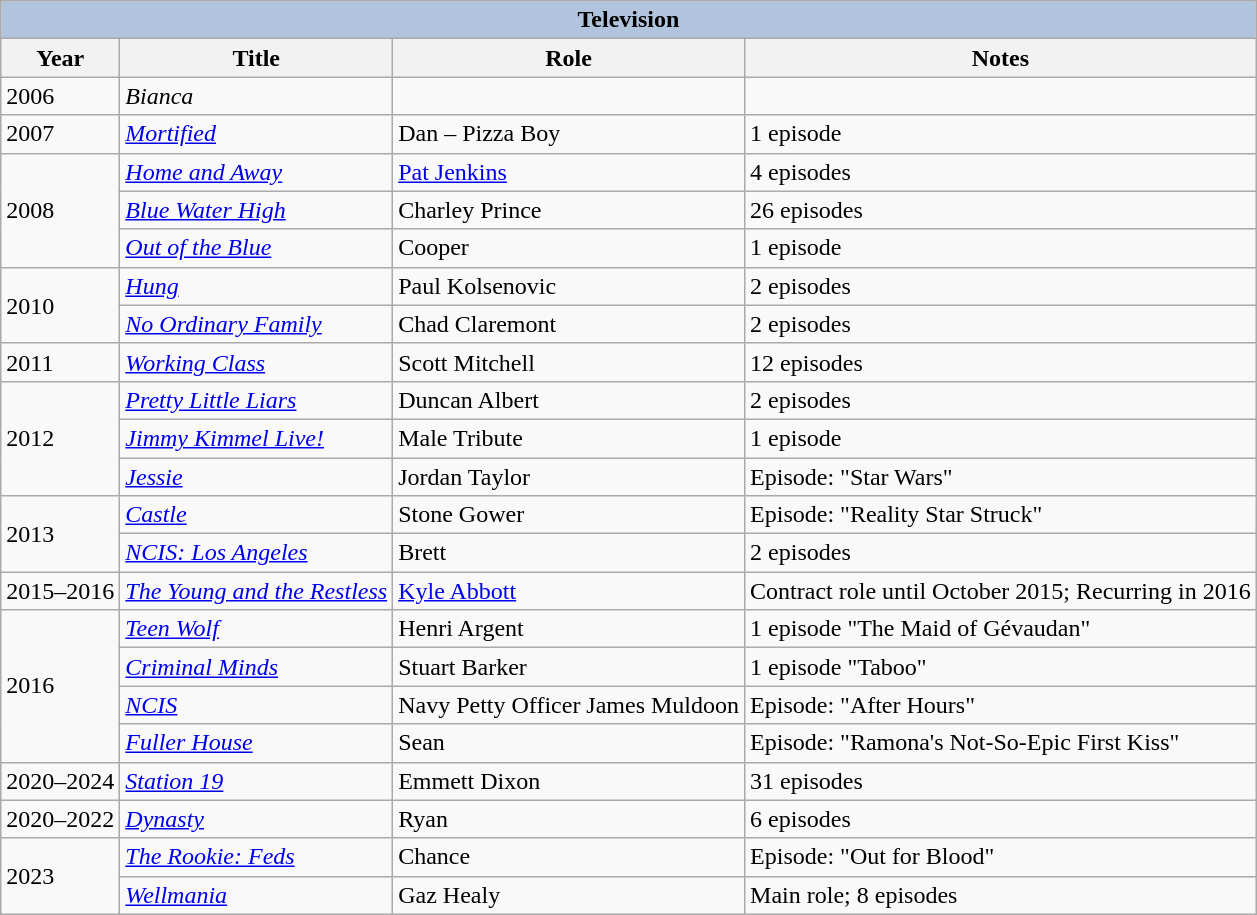<table class="wikitable">
<tr>
<th colspan="4" style="background: LightSteelBlue;">Television</th>
</tr>
<tr>
<th>Year</th>
<th>Title</th>
<th>Role</th>
<th>Notes</th>
</tr>
<tr>
<td>2006</td>
<td><em>Bianca</em></td>
<td></td>
<td></td>
</tr>
<tr>
<td>2007</td>
<td><em><a href='#'>Mortified</a></em></td>
<td>Dan – Pizza Boy</td>
<td>1 episode</td>
</tr>
<tr>
<td rowspan="3">2008</td>
<td><em><a href='#'>Home and Away</a></em></td>
<td><a href='#'>Pat Jenkins</a></td>
<td>4 episodes</td>
</tr>
<tr>
<td><em><a href='#'>Blue Water High</a></em></td>
<td>Charley Prince</td>
<td>26 episodes</td>
</tr>
<tr>
<td><em><a href='#'>Out of the Blue</a></em></td>
<td>Cooper</td>
<td>1 episode</td>
</tr>
<tr>
<td rowspan="2">2010</td>
<td><em><a href='#'>Hung</a></em></td>
<td>Paul Kolsenovic</td>
<td>2 episodes</td>
</tr>
<tr>
<td><em><a href='#'>No Ordinary Family</a></em></td>
<td>Chad Claremont</td>
<td>2 episodes</td>
</tr>
<tr>
<td>2011</td>
<td><em><a href='#'>Working Class</a></em></td>
<td>Scott Mitchell</td>
<td>12 episodes</td>
</tr>
<tr>
<td rowspan="3">2012</td>
<td><em><a href='#'>Pretty Little Liars</a></em></td>
<td>Duncan Albert</td>
<td>2 episodes</td>
</tr>
<tr>
<td><em><a href='#'>Jimmy Kimmel Live!</a></em></td>
<td>Male Tribute</td>
<td>1 episode</td>
</tr>
<tr>
<td><em><a href='#'>Jessie</a></em></td>
<td>Jordan Taylor</td>
<td>Episode: "Star Wars"</td>
</tr>
<tr>
<td rowspan="2">2013</td>
<td><em><a href='#'>Castle</a></em></td>
<td>Stone Gower</td>
<td>Episode: "Reality Star Struck"</td>
</tr>
<tr>
<td><em><a href='#'>NCIS: Los Angeles</a></em></td>
<td>Brett</td>
<td>2 episodes</td>
</tr>
<tr>
<td>2015–2016</td>
<td><em><a href='#'>The Young and the Restless</a></em></td>
<td><a href='#'>Kyle Abbott</a></td>
<td>Contract role until October 2015; Recurring in 2016</td>
</tr>
<tr>
<td rowspan="4">2016</td>
<td><em><a href='#'>Teen Wolf</a></em></td>
<td>Henri Argent</td>
<td>1 episode "The Maid of Gévaudan"</td>
</tr>
<tr>
<td><em><a href='#'>Criminal Minds</a></em></td>
<td>Stuart Barker</td>
<td>1 episode "Taboo"</td>
</tr>
<tr>
<td><em><a href='#'>NCIS</a></em></td>
<td>Navy Petty Officer James Muldoon</td>
<td>Episode: "After Hours"</td>
</tr>
<tr>
<td><em><a href='#'>Fuller House</a></em></td>
<td>Sean</td>
<td>Episode: "Ramona's Not-So-Epic First Kiss"</td>
</tr>
<tr>
<td>2020–2024</td>
<td><em><a href='#'>Station 19</a></em></td>
<td>Emmett Dixon</td>
<td>31 episodes</td>
</tr>
<tr>
<td>2020–2022</td>
<td><em><a href='#'>Dynasty</a></em></td>
<td>Ryan</td>
<td>6 episodes</td>
</tr>
<tr>
<td rowspan="2">2023</td>
<td><em><a href='#'>The Rookie: Feds</a></em></td>
<td>Chance</td>
<td>Episode: "Out for Blood"</td>
</tr>
<tr>
<td><em><a href='#'>Wellmania</a></em></td>
<td>Gaz Healy</td>
<td>Main role; 8 episodes</td>
</tr>
</table>
